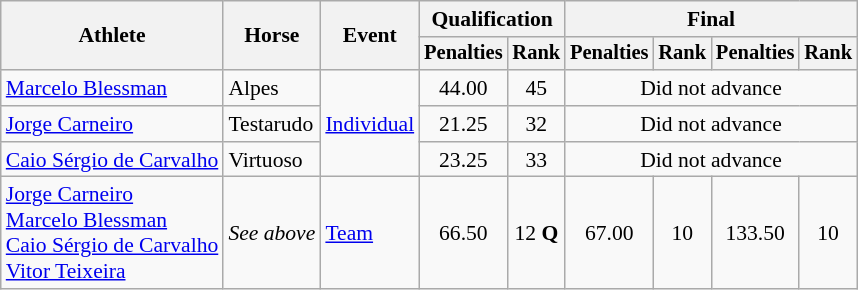<table class="wikitable" style="font-size:90%">
<tr>
<th rowspan="2">Athlete</th>
<th rowspan="2">Horse</th>
<th rowspan="2">Event</th>
<th colspan="2">Qualification</th>
<th colspan="4">Final</th>
</tr>
<tr style="font-size:95%">
<th>Penalties</th>
<th>Rank</th>
<th>Penalties</th>
<th>Rank</th>
<th>Penalties</th>
<th>Rank</th>
</tr>
<tr align=center>
<td align=left><a href='#'>Marcelo Blessman</a></td>
<td align=left>Alpes</td>
<td align=left rowspan=3><a href='#'>Individual</a></td>
<td>44.00</td>
<td>45</td>
<td colspan=4>Did not advance</td>
</tr>
<tr align=center>
<td align=left><a href='#'>Jorge Carneiro</a></td>
<td align=left>Testarudo</td>
<td>21.25</td>
<td>32</td>
<td colspan=4>Did not advance</td>
</tr>
<tr align=center>
<td align=left><a href='#'>Caio Sérgio de Carvalho</a></td>
<td align=left>Virtuoso</td>
<td>23.25</td>
<td>33</td>
<td colspan=4>Did not advance</td>
</tr>
<tr align=center>
<td align=left><a href='#'>Jorge Carneiro</a><br><a href='#'>Marcelo Blessman</a><br><a href='#'>Caio Sérgio de Carvalho</a><br><a href='#'>Vitor Teixeira</a></td>
<td align=left><em>See above</em></td>
<td align=left><a href='#'>Team</a></td>
<td>66.50</td>
<td>12 <strong>Q</strong></td>
<td>67.00</td>
<td>10</td>
<td>133.50</td>
<td>10</td>
</tr>
</table>
